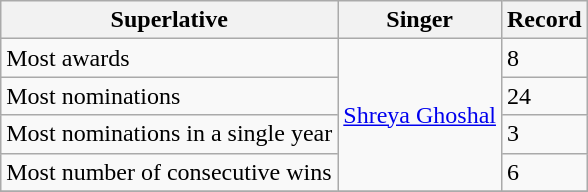<table class="wikitable plainrowheaders">
<tr>
<th>Superlative</th>
<th>Singer</th>
<th>Record</th>
</tr>
<tr>
<td>Most awards</td>
<td rowspan="4"><a href='#'>Shreya Ghoshal</a></td>
<td>8 </td>
</tr>
<tr>
<td>Most nominations</td>
<td>24</td>
</tr>
<tr>
<td>Most nominations in a single year</td>
<td>3 </td>
</tr>
<tr>
<td>Most number of consecutive wins</td>
<td>6 </td>
</tr>
<tr>
</tr>
</table>
